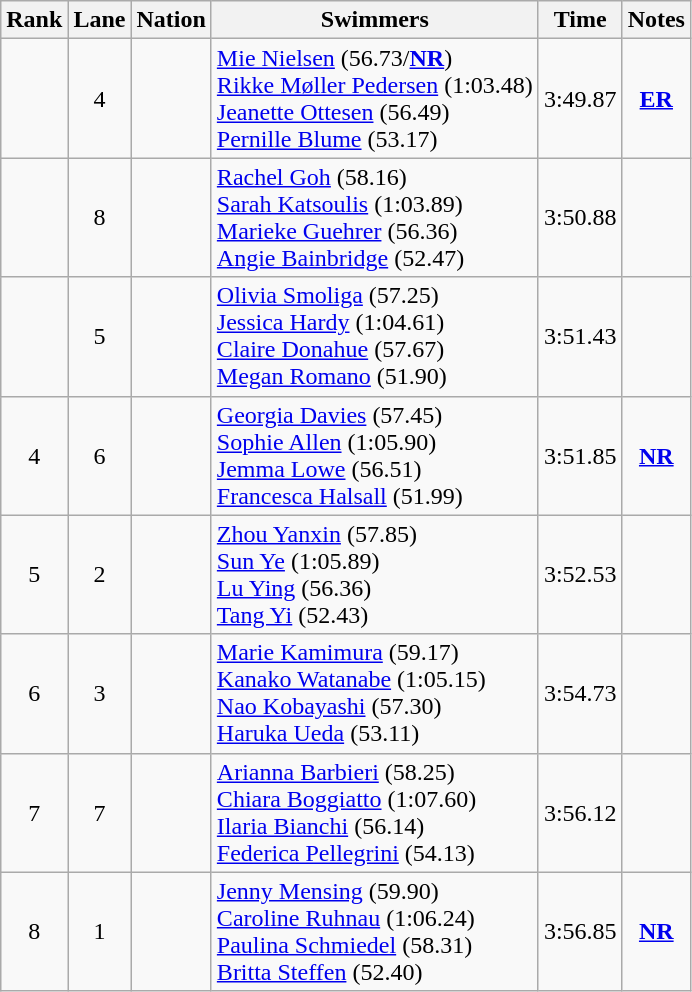<table class="wikitable sortable" style="text-align:center">
<tr>
<th>Rank</th>
<th>Lane</th>
<th>Nation</th>
<th>Swimmers</th>
<th>Time</th>
<th>Notes</th>
</tr>
<tr>
<td></td>
<td>4</td>
<td align=left></td>
<td align=left><a href='#'>Mie Nielsen</a> (56.73/<strong><a href='#'>NR</a></strong>)<br><a href='#'>Rikke Møller Pedersen</a> (1:03.48)<br><a href='#'>Jeanette Ottesen</a> (56.49)<br><a href='#'>Pernille Blume</a> (53.17)</td>
<td>3:49.87</td>
<td><strong><a href='#'>ER</a></strong></td>
</tr>
<tr>
<td></td>
<td>8</td>
<td align=left></td>
<td align=left><a href='#'>Rachel Goh</a> (58.16)<br><a href='#'>Sarah Katsoulis</a> (1:03.89)<br><a href='#'>Marieke Guehrer</a> (56.36)<br><a href='#'>Angie Bainbridge</a> (52.47)</td>
<td>3:50.88</td>
<td></td>
</tr>
<tr>
<td></td>
<td>5</td>
<td align=left></td>
<td align=left><a href='#'>Olivia Smoliga</a> (57.25)<br><a href='#'>Jessica Hardy</a> (1:04.61)<br><a href='#'>Claire Donahue</a> (57.67)<br><a href='#'>Megan Romano</a> (51.90)</td>
<td>3:51.43</td>
<td></td>
</tr>
<tr>
<td>4</td>
<td>6</td>
<td align=left></td>
<td align=left><a href='#'>Georgia Davies</a> (57.45)<br><a href='#'>Sophie Allen</a> (1:05.90)<br><a href='#'>Jemma Lowe</a> (56.51)<br><a href='#'>Francesca Halsall</a> (51.99)</td>
<td>3:51.85</td>
<td><strong><a href='#'>NR</a></strong></td>
</tr>
<tr>
<td>5</td>
<td>2</td>
<td align=left></td>
<td align=left><a href='#'>Zhou Yanxin</a> (57.85)<br><a href='#'>Sun Ye</a> (1:05.89)<br><a href='#'>Lu Ying</a> (56.36)<br><a href='#'>Tang Yi</a> (52.43)</td>
<td>3:52.53</td>
<td></td>
</tr>
<tr>
<td>6</td>
<td>3</td>
<td align=left></td>
<td align=left><a href='#'>Marie Kamimura</a> (59.17)<br><a href='#'>Kanako Watanabe</a> (1:05.15)<br><a href='#'>Nao Kobayashi</a> (57.30)<br><a href='#'>Haruka Ueda</a> (53.11)</td>
<td>3:54.73</td>
<td></td>
</tr>
<tr>
<td>7</td>
<td>7</td>
<td align=left></td>
<td align=left><a href='#'>Arianna Barbieri</a> (58.25)<br><a href='#'>Chiara Boggiatto</a> (1:07.60)<br><a href='#'>Ilaria Bianchi</a> (56.14)<br><a href='#'>Federica Pellegrini</a> (54.13)</td>
<td>3:56.12</td>
<td></td>
</tr>
<tr>
<td>8</td>
<td>1</td>
<td align=left></td>
<td align=left><a href='#'>Jenny Mensing</a> (59.90)<br><a href='#'>Caroline Ruhnau</a> (1:06.24)<br><a href='#'>Paulina Schmiedel</a> (58.31)<br><a href='#'>Britta Steffen</a> (52.40)</td>
<td>3:56.85</td>
<td><strong><a href='#'>NR</a></strong></td>
</tr>
</table>
